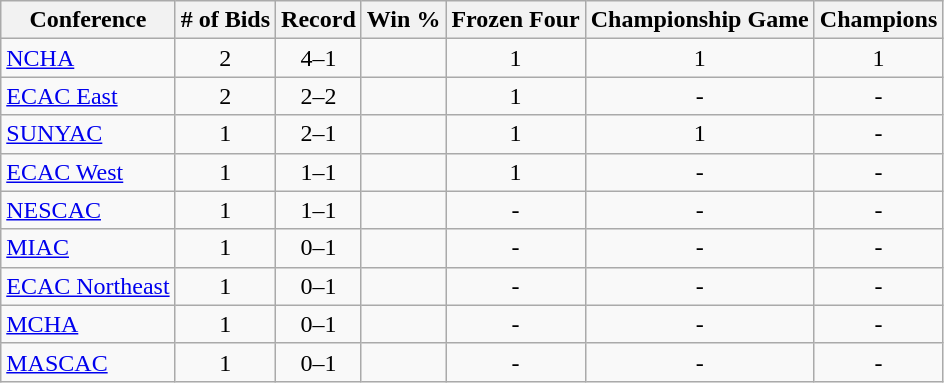<table class="wikitable sortable">
<tr>
<th>Conference</th>
<th># of Bids</th>
<th>Record</th>
<th>Win %</th>
<th>Frozen Four</th>
<th>Championship Game</th>
<th>Champions</th>
</tr>
<tr align="center">
<td align="left"><a href='#'>NCHA</a></td>
<td>2</td>
<td>4–1</td>
<td></td>
<td>1</td>
<td>1</td>
<td>1</td>
</tr>
<tr align="center">
<td align="left"><a href='#'>ECAC East</a></td>
<td>2</td>
<td>2–2</td>
<td></td>
<td>1</td>
<td>-</td>
<td>-</td>
</tr>
<tr align="center">
<td align="left"><a href='#'>SUNYAC</a></td>
<td>1</td>
<td>2–1</td>
<td></td>
<td>1</td>
<td>1</td>
<td>-</td>
</tr>
<tr align="center">
<td align="left"><a href='#'>ECAC West</a></td>
<td>1</td>
<td>1–1</td>
<td></td>
<td>1</td>
<td>-</td>
<td>-</td>
</tr>
<tr align="center">
<td align="left"><a href='#'>NESCAC</a></td>
<td>1</td>
<td>1–1</td>
<td></td>
<td>-</td>
<td>-</td>
<td>-</td>
</tr>
<tr align="center">
<td align="left"><a href='#'>MIAC</a></td>
<td>1</td>
<td>0–1</td>
<td></td>
<td>-</td>
<td>-</td>
<td>-</td>
</tr>
<tr align="center">
<td align="left"><a href='#'>ECAC Northeast</a></td>
<td>1</td>
<td>0–1</td>
<td></td>
<td>-</td>
<td>-</td>
<td>-</td>
</tr>
<tr align="center">
<td align="left"><a href='#'>MCHA</a></td>
<td>1</td>
<td>0–1</td>
<td></td>
<td>-</td>
<td>-</td>
<td>-</td>
</tr>
<tr align="center">
<td align="left"><a href='#'>MASCAC</a></td>
<td>1</td>
<td>0–1</td>
<td></td>
<td>-</td>
<td>-</td>
<td>-</td>
</tr>
</table>
